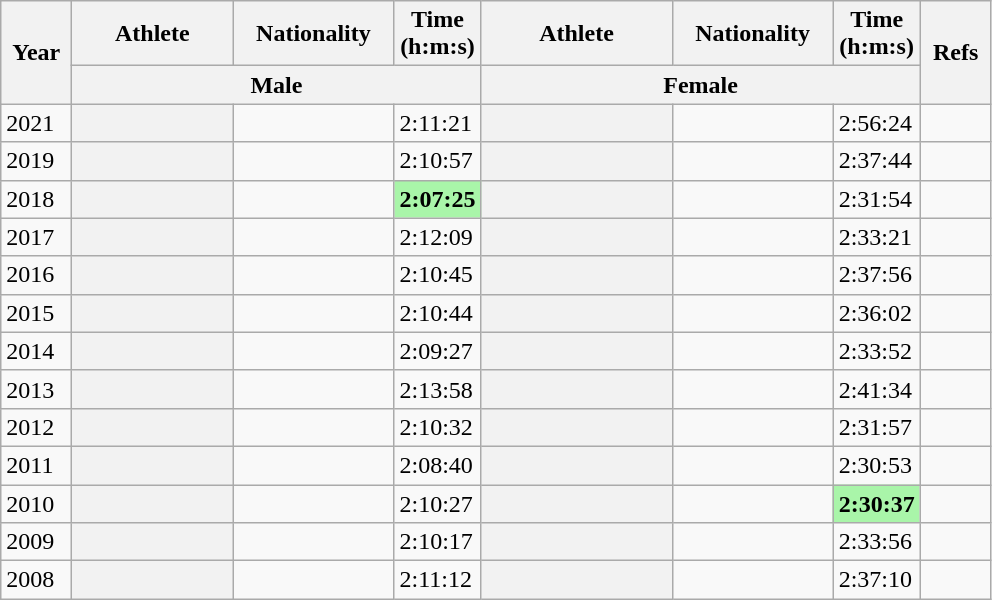<table class="wikitable plainrowheaders sortable">
<tr>
<th scope="col" width="40" rowspan="2">Year</th>
<th scope="col" width="100">Athlete</th>
<th scope="col" width="100">Nationality</th>
<th scope="col" width="50">Time<br>(h:m:s)</th>
<th scope="col" width="120">Athlete</th>
<th scope="col" width="100">Nationality</th>
<th scope="col" width="50">Time<br>(h:m:s)</th>
<th scope="col" width="40" rowspan="2" class="unsortable">Refs</th>
</tr>
<tr>
<th scope="col" width="40" colspan="3">Male</th>
<th scope="col" width="40" colspan="3">Female</th>
</tr>
<tr>
<td>2021</td>
<th scope="row"></th>
<td></td>
<td>2:11:21</td>
<th scope="row"></th>
<td></td>
<td>2:56:24</td>
<td></td>
</tr>
<tr>
<td>2019</td>
<th scope="row"></th>
<td></td>
<td>2:10:57</td>
<th scope="row"></th>
<td></td>
<td>2:37:44</td>
<td></td>
</tr>
<tr>
<td>2018</td>
<th scope="row"></th>
<td></td>
<td bgcolor=#A9F5A9><strong>2:07:25</strong></td>
<th scope="row"></th>
<td></td>
<td>2:31:54</td>
<td></td>
</tr>
<tr>
<td>2017</td>
<th scope="row"></th>
<td></td>
<td>2:12:09</td>
<th scope="row"></th>
<td></td>
<td>2:33:21</td>
<td></td>
</tr>
<tr>
<td>2016</td>
<th scope="row"></th>
<td></td>
<td>2:10:45</td>
<th scope="row"></th>
<td></td>
<td>2:37:56</td>
<td></td>
</tr>
<tr>
<td>2015</td>
<th scope="row"></th>
<td></td>
<td>2:10:44</td>
<th scope="row"></th>
<td></td>
<td>2:36:02</td>
<td></td>
</tr>
<tr>
<td>2014</td>
<th scope="row"></th>
<td></td>
<td>2:09:27</td>
<th scope="row"></th>
<td></td>
<td>2:33:52</td>
<td></td>
</tr>
<tr>
<td>2013</td>
<th scope="row"></th>
<td></td>
<td>2:13:58</td>
<th scope="row"></th>
<td></td>
<td>2:41:34</td>
<td></td>
</tr>
<tr>
<td>2012</td>
<th scope="row"></th>
<td></td>
<td>2:10:32</td>
<th scope="row"></th>
<td></td>
<td>2:31:57</td>
<td></td>
</tr>
<tr>
<td>2011</td>
<th scope="row"></th>
<td></td>
<td>2:08:40</td>
<th scope="row"></th>
<td></td>
<td>2:30:53</td>
<td></td>
</tr>
<tr>
<td>2010</td>
<th scope="row"></th>
<td></td>
<td>2:10:27</td>
<th scope="row"></th>
<td></td>
<td bgcolor=#A9F5A9><strong>2:30:37</strong></td>
<td></td>
</tr>
<tr>
<td>2009</td>
<th scope="row"></th>
<td></td>
<td>2:10:17</td>
<th scope="row"></th>
<td></td>
<td>2:33:56</td>
<td></td>
</tr>
<tr>
<td>2008</td>
<th scope="row"></th>
<td></td>
<td>2:11:12</td>
<th scope="row"></th>
<td></td>
<td>2:37:10</td>
<td></td>
</tr>
</table>
